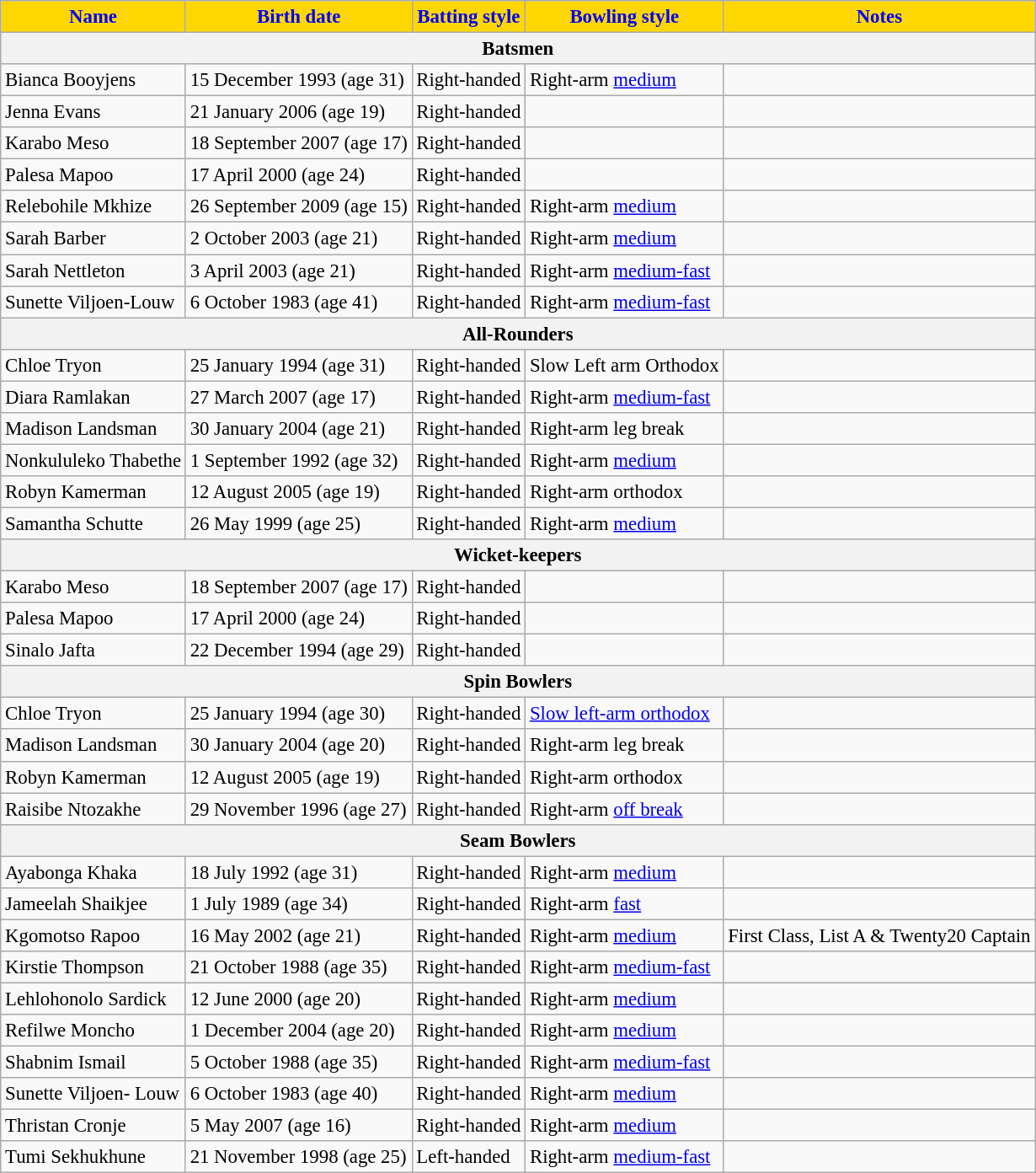<table class="wikitable" style="font-size:95%;">
<tr>
<th style="background:gold; color:blue" align="right">Name</th>
<th style="background:gold; color:blue" align="right">Birth date</th>
<th style="background:gold; color:blue" align="right">Batting style</th>
<th style="background:gold; color:blue" align="right">Bowling style</th>
<th style="background:gold; color:blue" align="right">Notes</th>
</tr>
<tr>
<th colspan="5">Batsmen</th>
</tr>
<tr>
<td>Bianca Booyjens</td>
<td>15 December 1993 (age 31)</td>
<td>Right-handed</td>
<td>Right-arm <a href='#'>medium</a></td>
<td></td>
</tr>
<tr>
<td>Jenna Evans</td>
<td>21 January 2006 (age 19)</td>
<td>Right-handed</td>
<td></td>
<td></td>
</tr>
<tr>
<td>Karabo Meso</td>
<td>18 September 2007 (age 17)</td>
<td>Right-handed</td>
<td></td>
<td></td>
</tr>
<tr>
<td>Palesa Mapoo</td>
<td>17 April 2000 (age 24)</td>
<td>Right-handed</td>
<td></td>
<td></td>
</tr>
<tr>
<td>Relebohile Mkhize</td>
<td>26 September 2009 (age 15)</td>
<td>Right-handed</td>
<td>Right-arm <a href='#'>medium</a></td>
<td></td>
</tr>
<tr>
<td>Sarah Barber</td>
<td>2 October 2003 (age 21)</td>
<td>Right-handed</td>
<td>Right-arm <a href='#'>medium</a></td>
<td></td>
</tr>
<tr>
<td>Sarah Nettleton</td>
<td>3 April 2003 (age 21)</td>
<td>Right-handed</td>
<td>Right-arm <a href='#'>medium-fast</a></td>
<td></td>
</tr>
<tr>
<td>Sunette Viljoen-Louw</td>
<td>6 October 1983 (age 41)</td>
<td>Right-handed</td>
<td>Right-arm <a href='#'>medium-fast</a></td>
<td></td>
</tr>
<tr>
<th colspan="5">All-Rounders</th>
</tr>
<tr>
<td>Chloe Tryon</td>
<td>25 January 1994 (age 31)</td>
<td>Right-handed</td>
<td>Slow Left arm Orthodox</td>
<td></td>
</tr>
<tr>
<td>Diara Ramlakan</td>
<td>27 March 2007 (age 17)</td>
<td>Right-handed</td>
<td>Right-arm <a href='#'>medium-fast</a></td>
<td></td>
</tr>
<tr>
<td>Madison Landsman</td>
<td>30 January 2004 (age 21)</td>
<td>Right-handed</td>
<td>Right-arm leg break</td>
<td></td>
</tr>
<tr>
<td>Nonkululeko Thabethe</td>
<td>1 September 1992 (age 32)</td>
<td>Right-handed</td>
<td>Right-arm <a href='#'>medium</a></td>
<td></td>
</tr>
<tr>
<td>Robyn Kamerman</td>
<td>12 August 2005 (age 19)</td>
<td>Right-handed</td>
<td>Right-arm orthodox</td>
<td></td>
</tr>
<tr>
<td>Samantha Schutte</td>
<td>26 May 1999 (age 25)</td>
<td>Right-handed</td>
<td>Right-arm <a href='#'>medium</a></td>
<td></td>
</tr>
<tr>
<th colspan="5">Wicket-keepers</th>
</tr>
<tr>
<td>Karabo Meso</td>
<td>18 September 2007 (age 17)</td>
<td>Right-handed</td>
<td></td>
<td></td>
</tr>
<tr>
<td>Palesa Mapoo</td>
<td>17 April 2000 (age 24)</td>
<td>Right-handed</td>
<td></td>
<td></td>
</tr>
<tr>
<td>Sinalo Jafta</td>
<td>22 December 1994 (age 29)</td>
<td>Right-handed</td>
<td></td>
<td></td>
</tr>
<tr>
<th colspan="5">Spin Bowlers</th>
</tr>
<tr>
<td>Chloe Tryon</td>
<td>25 January 1994 (age 30)</td>
<td>Right-handed</td>
<td><a href='#'>Slow left-arm orthodox</a></td>
<td></td>
</tr>
<tr>
<td>Madison Landsman</td>
<td>30 January 2004 (age 20)</td>
<td>Right-handed</td>
<td>Right-arm leg break</td>
<td></td>
</tr>
<tr>
<td>Robyn Kamerman</td>
<td>12 August 2005 (age 19)</td>
<td>Right-handed</td>
<td>Right-arm orthodox</td>
<td></td>
</tr>
<tr>
<td>Raisibe Ntozakhe</td>
<td>29 November 1996 (age 27)</td>
<td>Right-handed</td>
<td>Right-arm <a href='#'>off break</a></td>
<td></td>
</tr>
<tr>
<th colspan="5">Seam Bowlers</th>
</tr>
<tr>
<td>Ayabonga Khaka</td>
<td>18 July 1992 (age 31)</td>
<td>Right-handed</td>
<td>Right-arm <a href='#'>medium</a></td>
<td></td>
</tr>
<tr>
<td>Jameelah Shaikjee</td>
<td>1 July 1989 (age 34)</td>
<td>Right-handed</td>
<td>Right-arm <a href='#'>fast</a></td>
<td></td>
</tr>
<tr>
<td>Kgomotso Rapoo</td>
<td>16 May 2002 (age 21)</td>
<td>Right-handed</td>
<td>Right-arm <a href='#'>medium</a></td>
<td>First Class, List A & Twenty20 Captain</td>
</tr>
<tr>
<td>Kirstie Thompson</td>
<td>21 October 1988 (age 35)</td>
<td>Right-handed</td>
<td>Right-arm <a href='#'>medium-fast</a></td>
<td></td>
</tr>
<tr>
<td>Lehlohonolo Sardick</td>
<td>12 June 2000 (age 20)</td>
<td>Right-handed</td>
<td>Right-arm <a href='#'>medium</a></td>
<td></td>
</tr>
<tr>
<td>Refilwe Moncho</td>
<td>1 December 2004 (age 20)</td>
<td>Right-handed</td>
<td>Right-arm <a href='#'>medium</a></td>
<td></td>
</tr>
<tr>
<td>Shabnim Ismail</td>
<td>5 October 1988 (age 35)</td>
<td>Right-handed</td>
<td>Right-arm <a href='#'>medium-fast</a></td>
<td></td>
</tr>
<tr>
<td>Sunette Viljoen- Louw</td>
<td>6 October 1983 (age 40)</td>
<td>Right-handed</td>
<td>Right-arm <a href='#'>medium</a></td>
<td></td>
</tr>
<tr>
<td>Thristan Cronje</td>
<td>5 May 2007 (age 16)</td>
<td>Right-handed</td>
<td>Right-arm <a href='#'>medium</a></td>
<td></td>
</tr>
<tr>
<td>Tumi Sekhukhune</td>
<td>21 November 1998 (age 25)</td>
<td>Left-handed</td>
<td>Right-arm <a href='#'>medium-fast</a></td>
<td></td>
</tr>
</table>
